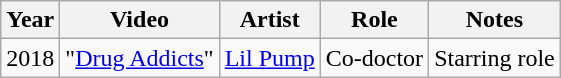<table class="wikitable sortable">
<tr>
<th>Year</th>
<th>Video</th>
<th>Artist</th>
<th>Role</th>
<th>Notes</th>
</tr>
<tr>
<td>2018</td>
<td>"<a href='#'>Drug Addicts</a>"</td>
<td><a href='#'>Lil Pump</a></td>
<td>Co-doctor</td>
<td>Starring role</td>
</tr>
</table>
